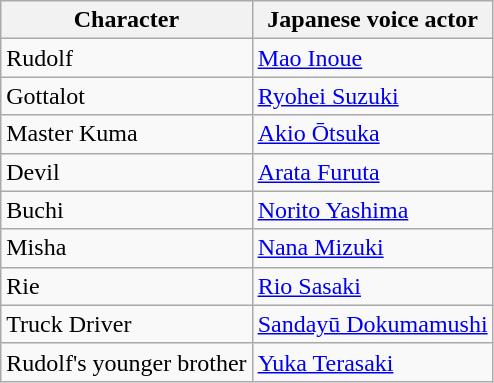<table class="wikitable">
<tr>
<th>Character</th>
<th>Japanese voice actor</th>
</tr>
<tr>
<td>Rudolf</td>
<td><a href='#'>Mao Inoue</a></td>
</tr>
<tr>
<td>Gottalot</td>
<td><a href='#'>Ryohei Suzuki</a></td>
</tr>
<tr>
<td>Master Kuma</td>
<td><a href='#'>Akio Ōtsuka</a></td>
</tr>
<tr>
<td>Devil</td>
<td><a href='#'>Arata Furuta</a></td>
</tr>
<tr>
<td>Buchi</td>
<td><a href='#'>Norito Yashima</a></td>
</tr>
<tr>
<td>Misha</td>
<td><a href='#'>Nana Mizuki</a></td>
</tr>
<tr>
<td>Rie</td>
<td><a href='#'>Rio Sasaki</a></td>
</tr>
<tr>
<td>Truck Driver</td>
<td><a href='#'>Sandayū Dokumamushi</a></td>
</tr>
<tr>
<td>Rudolf's younger brother</td>
<td><a href='#'>Yuka Terasaki</a></td>
</tr>
</table>
